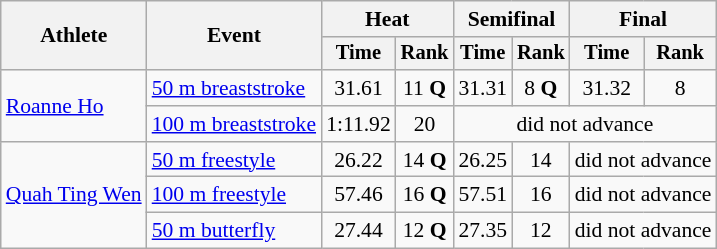<table class=wikitable style=font-size:90%>
<tr>
<th rowspan=2>Athlete</th>
<th rowspan=2>Event</th>
<th colspan=2>Heat</th>
<th colspan=2>Semifinal</th>
<th colspan=2>Final</th>
</tr>
<tr style=font-size:95%>
<th>Time</th>
<th>Rank</th>
<th>Time</th>
<th>Rank</th>
<th>Time</th>
<th>Rank</th>
</tr>
<tr align=center>
<td align=left rowspan=2><a href='#'>Roanne Ho</a></td>
<td align=left><a href='#'>50 m breaststroke</a></td>
<td>31.61</td>
<td>11 <strong>Q</strong></td>
<td>31.31</td>
<td>8 <strong>Q</strong></td>
<td>31.32</td>
<td>8</td>
</tr>
<tr align=center>
<td align=left><a href='#'>100 m breaststroke</a></td>
<td>1:11.92</td>
<td>20</td>
<td colspan=4>did not advance</td>
</tr>
<tr align=center>
<td align=left rowspan=3><a href='#'>Quah Ting Wen</a></td>
<td align=left><a href='#'>50 m freestyle</a></td>
<td>26.22</td>
<td>14 <strong>Q</strong></td>
<td>26.25</td>
<td>14</td>
<td colspan=2>did not advance</td>
</tr>
<tr align=center>
<td align=left><a href='#'>100 m freestyle</a></td>
<td>57.46</td>
<td>16 <strong>Q</strong></td>
<td>57.51</td>
<td>16</td>
<td colspan=2>did not advance</td>
</tr>
<tr align=center>
<td align=left><a href='#'>50 m butterfly</a></td>
<td>27.44</td>
<td>12 <strong>Q</strong></td>
<td>27.35</td>
<td>12</td>
<td colspan=2>did not advance</td>
</tr>
</table>
